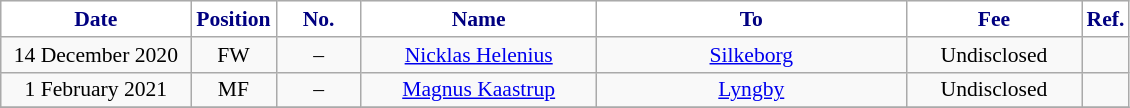<table class="wikitable" style="text-align:center; font-size:90%; ">
<tr>
<th style="background:white; color:navy; bordercolor=firebrick; width:120px;">Date</th>
<th style="background:white; color:navy; bordercolor=firebrick; width:50px;">Position</th>
<th style="background:white; color:navy; bordercolor=firebrick; width:50px;">No.</th>
<th style="background:white; color:navy; bordercolor=firebrick; width:150px;">Name</th>
<th style="background:white; color:navy; bordercolor=firebrick; width:200px;">To</th>
<th style="background:white; color:navy; bordercolor=firebrick; width:110px;">Fee</th>
<th style="background:white; color:navy; bordercolor=firebrick; width:25px;">Ref.</th>
</tr>
<tr>
<td>14 December 2020</td>
<td>FW</td>
<td>–</td>
<td> <a href='#'>Nicklas Helenius</a></td>
<td> <a href='#'>Silkeborg</a></td>
<td>Undisclosed</td>
<td></td>
</tr>
<tr>
<td>1 February 2021</td>
<td>MF</td>
<td>–</td>
<td> <a href='#'>Magnus Kaastrup</a></td>
<td> <a href='#'>Lyngby</a></td>
<td>Undisclosed</td>
<td></td>
</tr>
<tr>
</tr>
</table>
